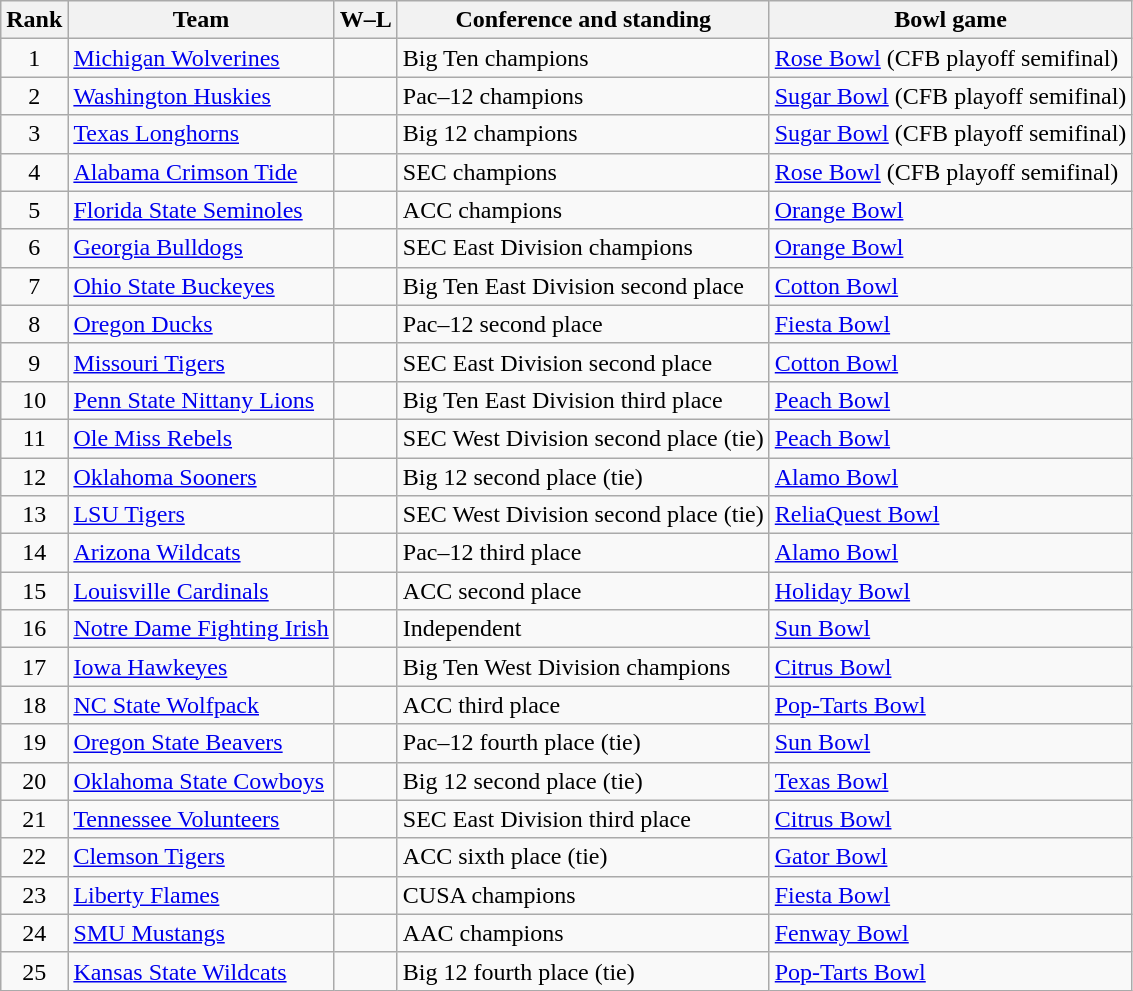<table class="wikitable sortable">
<tr>
<th>Rank</th>
<th>Team</th>
<th>W–L</th>
<th>Conference and standing</th>
<th>Bowl game</th>
</tr>
<tr>
<td align=center>1</td>
<td><a href='#'>Michigan Wolverines</a></td>
<td align="center"></td>
<td>Big Ten champions</td>
<td><a href='#'>Rose Bowl</a> (CFB playoff semifinal)</td>
</tr>
<tr>
<td align=center>2</td>
<td><a href='#'>Washington Huskies</a></td>
<td align="center"></td>
<td>Pac–12 champions</td>
<td><a href='#'>Sugar Bowl</a> (CFB playoff semifinal)</td>
</tr>
<tr>
<td align=center>3</td>
<td><a href='#'>Texas Longhorns</a></td>
<td align="center"></td>
<td>Big 12 champions</td>
<td><a href='#'>Sugar Bowl</a> (CFB playoff semifinal)</td>
</tr>
<tr>
<td align=center>4</td>
<td><a href='#'>Alabama Crimson Tide</a></td>
<td align="center"></td>
<td>SEC champions</td>
<td><a href='#'>Rose Bowl</a> (CFB playoff semifinal)</td>
</tr>
<tr>
<td align=center>5</td>
<td><a href='#'>Florida State Seminoles</a></td>
<td align="center"></td>
<td>ACC champions</td>
<td><a href='#'>Orange Bowl</a></td>
</tr>
<tr>
<td align=center>6</td>
<td><a href='#'>Georgia Bulldogs</a></td>
<td align="center"></td>
<td>SEC East Division champions</td>
<td><a href='#'>Orange Bowl</a></td>
</tr>
<tr>
<td align=center>7</td>
<td><a href='#'>Ohio State Buckeyes</a></td>
<td align="center"></td>
<td>Big Ten East Division second place</td>
<td><a href='#'>Cotton Bowl</a></td>
</tr>
<tr>
<td align=center>8</td>
<td><a href='#'>Oregon Ducks</a></td>
<td align="center"></td>
<td>Pac–12 second place</td>
<td><a href='#'>Fiesta Bowl</a></td>
</tr>
<tr>
<td align=center>9</td>
<td><a href='#'>Missouri Tigers</a></td>
<td align="center"></td>
<td>SEC East Division second place</td>
<td><a href='#'>Cotton Bowl</a></td>
</tr>
<tr>
<td align=center>10</td>
<td><a href='#'>Penn State Nittany Lions</a></td>
<td align="center"></td>
<td>Big Ten East Division third place</td>
<td><a href='#'>Peach Bowl</a></td>
</tr>
<tr>
<td align=center>11</td>
<td><a href='#'>Ole Miss Rebels</a></td>
<td align="center"></td>
<td>SEC West Division second place (tie)</td>
<td><a href='#'>Peach Bowl</a></td>
</tr>
<tr>
<td align=center>12</td>
<td><a href='#'>Oklahoma Sooners</a></td>
<td align="center"></td>
<td>Big 12 second place (tie)</td>
<td><a href='#'>Alamo Bowl</a></td>
</tr>
<tr>
<td align=center>13</td>
<td><a href='#'>LSU Tigers</a></td>
<td align="center"></td>
<td>SEC West Division second place (tie)</td>
<td><a href='#'>ReliaQuest Bowl</a></td>
</tr>
<tr>
<td align=center>14</td>
<td><a href='#'>Arizona Wildcats</a></td>
<td align="center"></td>
<td>Pac–12 third place</td>
<td><a href='#'>Alamo Bowl</a></td>
</tr>
<tr>
<td align=center>15</td>
<td><a href='#'>Louisville Cardinals</a></td>
<td align="center"></td>
<td>ACC second place</td>
<td><a href='#'>Holiday Bowl</a></td>
</tr>
<tr>
<td align=center>16</td>
<td><a href='#'>Notre Dame Fighting Irish</a></td>
<td align="center"></td>
<td>Independent</td>
<td><a href='#'>Sun Bowl</a></td>
</tr>
<tr>
<td align=center>17</td>
<td><a href='#'>Iowa Hawkeyes</a></td>
<td align="center"></td>
<td>Big Ten West Division champions</td>
<td><a href='#'>Citrus Bowl</a></td>
</tr>
<tr>
<td align=center>18</td>
<td><a href='#'>NC State Wolfpack</a></td>
<td align="center"></td>
<td>ACC third place</td>
<td><a href='#'>Pop-Tarts Bowl</a></td>
</tr>
<tr>
<td align=center>19</td>
<td><a href='#'>Oregon State Beavers</a></td>
<td align="center"></td>
<td>Pac–12 fourth place (tie)</td>
<td><a href='#'>Sun Bowl</a></td>
</tr>
<tr>
<td align=center>20</td>
<td><a href='#'>Oklahoma State Cowboys</a></td>
<td align="center"></td>
<td>Big 12 second place (tie)</td>
<td><a href='#'>Texas Bowl</a></td>
</tr>
<tr>
<td align=center>21</td>
<td><a href='#'>Tennessee Volunteers</a></td>
<td align="center"></td>
<td>SEC East Division third place</td>
<td><a href='#'>Citrus Bowl</a></td>
</tr>
<tr>
<td align=center>22</td>
<td><a href='#'>Clemson Tigers</a></td>
<td align="center"></td>
<td>ACC sixth place (tie)</td>
<td><a href='#'>Gator Bowl</a></td>
</tr>
<tr>
<td align=center>23</td>
<td><a href='#'>Liberty Flames</a></td>
<td align="center"></td>
<td>CUSA champions</td>
<td><a href='#'>Fiesta Bowl</a></td>
</tr>
<tr>
<td align=center>24</td>
<td><a href='#'>SMU Mustangs</a></td>
<td align="center"></td>
<td>AAC champions</td>
<td><a href='#'>Fenway Bowl</a></td>
</tr>
<tr>
<td align=center>25</td>
<td><a href='#'>Kansas State Wildcats</a></td>
<td align="center"></td>
<td>Big 12 fourth place (tie)</td>
<td><a href='#'>Pop-Tarts Bowl</a></td>
</tr>
</table>
